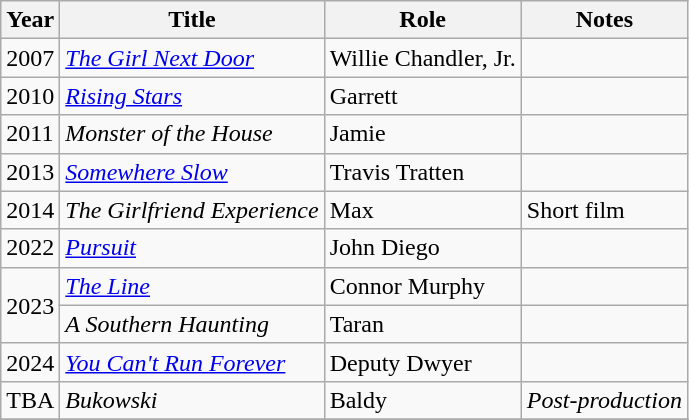<table class="wikitable">
<tr>
<th>Year</th>
<th>Title</th>
<th>Role</th>
<th>Notes</th>
</tr>
<tr>
<td>2007</td>
<td><em><a href='#'>The Girl Next Door</a></em></td>
<td>Willie Chandler, Jr.</td>
<td></td>
</tr>
<tr>
<td>2010</td>
<td><em><a href='#'>Rising Stars</a></em></td>
<td>Garrett</td>
<td></td>
</tr>
<tr>
<td>2011</td>
<td><em>Monster of the House</em></td>
<td>Jamie</td>
<td></td>
</tr>
<tr>
<td>2013</td>
<td><em><a href='#'>Somewhere Slow</a></em></td>
<td>Travis Tratten</td>
<td></td>
</tr>
<tr>
<td>2014</td>
<td><em>The Girlfriend Experience</em></td>
<td>Max</td>
<td>Short film</td>
</tr>
<tr>
<td>2022</td>
<td><em><a href='#'>Pursuit</a></em></td>
<td>John Diego</td>
<td></td>
</tr>
<tr>
<td rowspan="2">2023</td>
<td><em><a href='#'>The Line</a></em></td>
<td>Connor Murphy</td>
<td></td>
</tr>
<tr>
<td><em>A Southern Haunting</em></td>
<td>Taran</td>
<td></td>
</tr>
<tr>
<td>2024</td>
<td><em><a href='#'>You Can't Run Forever</a></em></td>
<td>Deputy Dwyer</td>
<td></td>
</tr>
<tr>
<td>TBA</td>
<td><em>Bukowski</em></td>
<td>Baldy</td>
<td><em>Post-production</em></td>
</tr>
<tr>
</tr>
</table>
